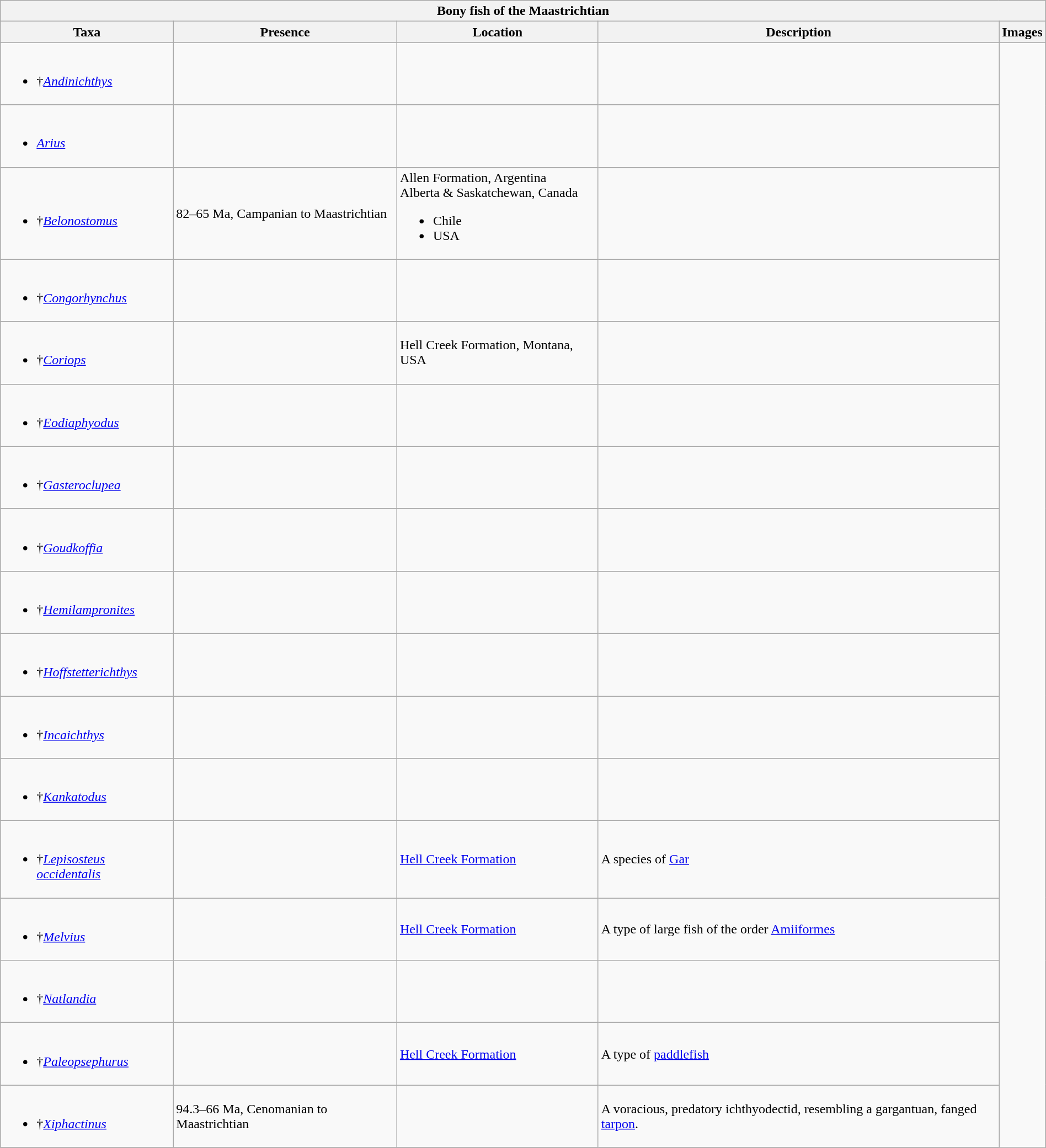<table class="wikitable" align="center" width="100%">
<tr>
<th colspan="5" align="center">Bony fish of the Maastrichtian</th>
</tr>
<tr>
<th>Taxa</th>
<th>Presence</th>
<th>Location</th>
<th>Description</th>
<th>Images</th>
</tr>
<tr>
<td><br><ul><li>†<em><a href='#'>Andinichthys</a></em></li></ul></td>
<td></td>
<td></td>
<td></td>
<td rowspan="99"></td>
</tr>
<tr>
<td><br><ul><li><em><a href='#'>Arius</a></em></li></ul></td>
<td></td>
<td></td>
<td></td>
</tr>
<tr>
<td><br><ul><li>†<em><a href='#'>Belonostomus</a></em></li></ul></td>
<td>82–65 Ma, Campanian to Maastrichtian</td>
<td>Allen Formation, Argentina<br>Alberta & Saskatchewan, Canada<ul><li>Chile</li><li>USA</li></ul></td>
<td></td>
</tr>
<tr>
<td><br><ul><li>†<em><a href='#'>Congorhynchus</a></em></li></ul></td>
<td></td>
<td></td>
<td></td>
</tr>
<tr>
<td><br><ul><li>†<em><a href='#'>Coriops</a></em></li></ul></td>
<td></td>
<td>Hell Creek Formation, Montana, USA</td>
<td></td>
</tr>
<tr>
<td><br><ul><li>†<em><a href='#'>Eodiaphyodus</a></em></li></ul></td>
<td></td>
<td></td>
<td></td>
</tr>
<tr>
<td><br><ul><li>†<em><a href='#'>Gasteroclupea</a></em></li></ul></td>
<td></td>
<td></td>
<td></td>
</tr>
<tr>
<td><br><ul><li>†<em><a href='#'>Goudkoffia</a></em></li></ul></td>
<td></td>
<td></td>
<td></td>
</tr>
<tr>
<td><br><ul><li>†<em><a href='#'>Hemilampronites</a></em></li></ul></td>
<td></td>
<td></td>
<td></td>
</tr>
<tr>
<td><br><ul><li>†<em><a href='#'>Hoffstetterichthys</a></em></li></ul></td>
<td></td>
<td></td>
<td></td>
</tr>
<tr>
<td><br><ul><li>†<em><a href='#'>Incaichthys</a></em></li></ul></td>
<td></td>
<td></td>
<td></td>
</tr>
<tr>
<td><br><ul><li>†<em><a href='#'>Kankatodus</a></em></li></ul></td>
<td></td>
<td></td>
<td></td>
</tr>
<tr>
<td><br><ul><li>†<em><a href='#'>Lepisosteus occidentalis</a></em></li></ul></td>
<td></td>
<td><a href='#'>Hell Creek Formation</a></td>
<td>A species of <a href='#'>Gar</a></td>
</tr>
<tr>
<td><br><ul><li>†<em><a href='#'>Melvius</a></em></li></ul></td>
<td></td>
<td><a href='#'>Hell Creek Formation</a></td>
<td>A type of large fish of the order <a href='#'>Amiiformes</a></td>
</tr>
<tr>
<td><br><ul><li>†<em><a href='#'>Natlandia</a></em></li></ul></td>
<td></td>
<td></td>
<td></td>
</tr>
<tr>
<td><br><ul><li>†<em><a href='#'>Paleopsephurus</a></em></li></ul></td>
<td></td>
<td><a href='#'>Hell Creek Formation</a></td>
<td>A type of <a href='#'>paddlefish</a></td>
</tr>
<tr>
<td><br><ul><li>†<em><a href='#'>Xiphactinus</a></em></li></ul></td>
<td>94.3–66 Ma, Cenomanian to Maastrichtian</td>
<td></td>
<td>A voracious, predatory ichthyodectid, resembling a gargantuan, fanged <a href='#'>tarpon</a>.</td>
</tr>
<tr>
</tr>
</table>
